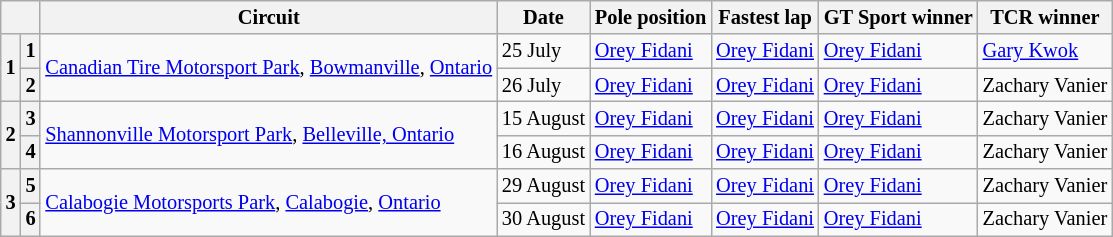<table class="wikitable" style="font-size: 85%;">
<tr>
<th colspan="2"></th>
<th>Circuit</th>
<th>Date</th>
<th>Pole position</th>
<th>Fastest lap</th>
<th>GT Sport winner</th>
<th>TCR winner</th>
</tr>
<tr>
<th rowspan="2">1</th>
<th>1</th>
<td rowspan="2"><a href='#'>Canadian Tire Motorsport Park</a>, <a href='#'>Bowmanville</a>, <a href='#'>Ontario</a></td>
<td>25 July</td>
<td> <a href='#'>Orey Fidani</a></td>
<td> <a href='#'>Orey Fidani</a></td>
<td> <a href='#'>Orey Fidani</a></td>
<td> <a href='#'>Gary Kwok</a></td>
</tr>
<tr>
<th>2</th>
<td>26 July</td>
<td> <a href='#'>Orey Fidani</a></td>
<td> <a href='#'>Orey Fidani</a></td>
<td> <a href='#'>Orey Fidani</a></td>
<td> Zachary Vanier</td>
</tr>
<tr>
<th rowspan="2">2</th>
<th>3</th>
<td rowspan="2"><a href='#'>Shannonville Motorsport Park</a>, <a href='#'>Belleville, Ontario</a></td>
<td>15 August</td>
<td> <a href='#'>Orey Fidani</a></td>
<td> <a href='#'>Orey Fidani</a></td>
<td> <a href='#'>Orey Fidani</a></td>
<td> Zachary Vanier</td>
</tr>
<tr>
<th>4</th>
<td>16 August</td>
<td> <a href='#'>Orey Fidani</a></td>
<td> <a href='#'>Orey Fidani</a></td>
<td> <a href='#'>Orey Fidani</a></td>
<td> Zachary Vanier</td>
</tr>
<tr>
<th rowspan="2">3</th>
<th>5</th>
<td rowspan="2"><a href='#'>Calabogie Motorsports Park</a>, <a href='#'>Calabogie</a>, <a href='#'>Ontario</a></td>
<td>29 August</td>
<td> <a href='#'>Orey Fidani</a></td>
<td> <a href='#'>Orey Fidani</a></td>
<td> <a href='#'>Orey Fidani</a></td>
<td> Zachary Vanier</td>
</tr>
<tr>
<th>6</th>
<td>30 August</td>
<td> <a href='#'>Orey Fidani</a></td>
<td> <a href='#'>Orey Fidani</a></td>
<td> <a href='#'>Orey Fidani</a></td>
<td> Zachary Vanier</td>
</tr>
</table>
